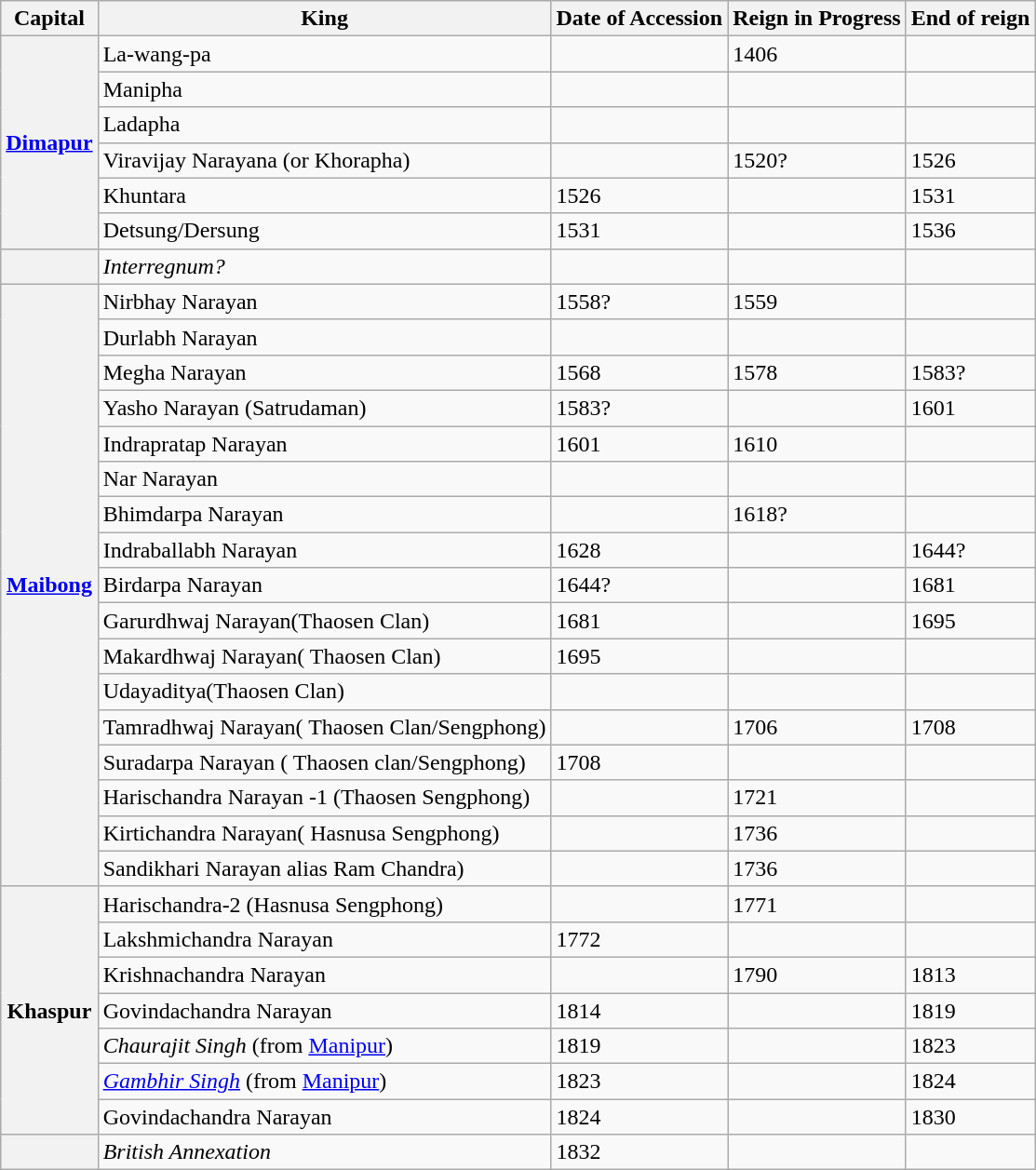<table class="wikitable">
<tr>
<th>Capital</th>
<th>King</th>
<th>Date of Accession</th>
<th>Reign in Progress</th>
<th>End of reign</th>
</tr>
<tr>
<th rowspan="6"><a href='#'>Dimapur</a></th>
<td>La-wang-pa</td>
<td></td>
<td>1406</td>
<td></td>
</tr>
<tr>
<td>Manipha</td>
<td></td>
<td></td>
<td></td>
</tr>
<tr>
<td>Ladapha</td>
<td></td>
<td></td>
<td></td>
</tr>
<tr>
<td>Viravijay Narayana (or Khorapha)</td>
<td></td>
<td>1520?</td>
<td>1526</td>
</tr>
<tr>
<td>Khuntara</td>
<td>1526</td>
<td></td>
<td>1531</td>
</tr>
<tr>
<td>Detsung/Dersung</td>
<td>1531</td>
<td></td>
<td>1536</td>
</tr>
<tr>
<th></th>
<td><em>Interregnum?</em></td>
<td></td>
<td></td>
<td></td>
</tr>
<tr>
<th rowspan="17"><a href='#'>Maibong</a></th>
<td>Nirbhay Narayan</td>
<td>1558?</td>
<td>1559</td>
<td></td>
</tr>
<tr>
<td>Durlabh Narayan</td>
<td></td>
<td></td>
<td></td>
</tr>
<tr>
<td>Megha Narayan</td>
<td>1568</td>
<td>1578</td>
<td>1583?</td>
</tr>
<tr>
<td>Yasho Narayan (Satrudaman)</td>
<td>1583?</td>
<td></td>
<td>1601</td>
</tr>
<tr>
<td>Indrapratap Narayan</td>
<td>1601</td>
<td>1610</td>
<td></td>
</tr>
<tr>
<td>Nar Narayan</td>
<td></td>
<td></td>
<td></td>
</tr>
<tr>
<td>Bhimdarpa Narayan</td>
<td></td>
<td>1618?</td>
<td></td>
</tr>
<tr>
<td>Indraballabh Narayan</td>
<td>1628</td>
<td></td>
<td>1644?</td>
</tr>
<tr>
<td>Birdarpa Narayan</td>
<td>1644?</td>
<td></td>
<td>1681</td>
</tr>
<tr>
<td>Garurdhwaj Narayan(Thaosen Clan)</td>
<td>1681</td>
<td></td>
<td>1695</td>
</tr>
<tr>
<td>Makardhwaj Narayan( Thaosen Clan)</td>
<td>1695</td>
<td></td>
<td></td>
</tr>
<tr>
<td>Udayaditya(Thaosen Clan)</td>
<td></td>
<td></td>
<td></td>
</tr>
<tr>
<td>Tamradhwaj Narayan( Thaosen Clan/Sengphong)</td>
<td></td>
<td>1706</td>
<td>1708</td>
</tr>
<tr>
<td>Suradarpa Narayan ( Thaosen clan/Sengphong)</td>
<td>1708</td>
<td></td>
<td></td>
</tr>
<tr>
<td>Harischandra Narayan -1 (Thaosen Sengphong)</td>
<td></td>
<td>1721</td>
<td></td>
</tr>
<tr>
<td>Kirtichandra Narayan( Hasnusa Sengphong)</td>
<td></td>
<td>1736</td>
<td></td>
</tr>
<tr>
<td>Sandikhari Narayan alias Ram Chandra)</td>
<td></td>
<td>1736</td>
<td></td>
</tr>
<tr>
<th rowspan="7">Khaspur</th>
<td>Harischandra-2 (Hasnusa Sengphong)</td>
<td></td>
<td>1771</td>
<td></td>
</tr>
<tr>
<td>Lakshmichandra Narayan</td>
<td>1772</td>
<td></td>
<td></td>
</tr>
<tr>
<td>Krishnachandra Narayan</td>
<td></td>
<td>1790</td>
<td>1813</td>
</tr>
<tr>
<td>Govindachandra Narayan</td>
<td>1814</td>
<td></td>
<td>1819</td>
</tr>
<tr>
<td><em>Chaurajit Singh</em> (from <a href='#'>Manipur</a>)</td>
<td>1819</td>
<td></td>
<td>1823</td>
</tr>
<tr>
<td><em><a href='#'>Gambhir Singh</a></em> (from <a href='#'>Manipur</a>)</td>
<td>1823</td>
<td></td>
<td>1824</td>
</tr>
<tr>
<td>Govindachandra Narayan</td>
<td>1824</td>
<td></td>
<td>1830</td>
</tr>
<tr>
<th></th>
<td><em>British Annexation</em></td>
<td>1832</td>
<td></td>
<td></td>
</tr>
</table>
